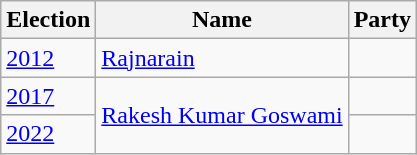<table class="wikitable sortable">
<tr>
<th>Election</th>
<th>Name</th>
<th colspan=2>Party</th>
</tr>
<tr>
<td><a href='#'>2012</a></td>
<td><a href='#'>Rajnarain</a></td>
<td></td>
</tr>
<tr>
<td><a href='#'>2017</a></td>
<td rowspan=2><a href='#'>Rakesh Kumar Goswami</a></td>
<td></td>
</tr>
<tr>
<td><a href='#'>2022</a></td>
</tr>
</table>
